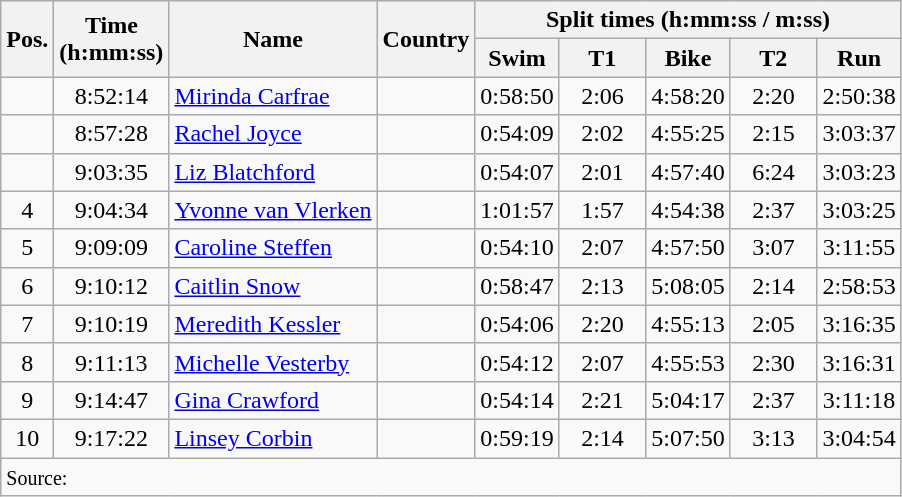<table class="wikitable" style="text-align:center">
<tr>
<th rowspan="2">Pos.</th>
<th rowspan="2">Time<br>(h:mm:ss)</th>
<th rowspan="2">Name</th>
<th rowspan="2">Country</th>
<th colspan="5">Split times (h:mm:ss / m:ss)</th>
</tr>
<tr>
<th>Swim</th>
<th>    T1    </th>
<th>Bike</th>
<th>    T2    </th>
<th>Run</th>
</tr>
<tr>
<td></td>
<td>8:52:14</td>
<td align="left"><a href='#'>Mirinda Carfrae</a></td>
<td align="left"></td>
<td>0:58:50</td>
<td>2:06</td>
<td>4:58:20</td>
<td>2:20</td>
<td>2:50:38</td>
</tr>
<tr>
<td></td>
<td>8:57:28</td>
<td align="left"><a href='#'>Rachel Joyce</a></td>
<td align="left"></td>
<td>0:54:09</td>
<td>2:02</td>
<td>4:55:25</td>
<td>2:15</td>
<td>3:03:37</td>
</tr>
<tr>
<td></td>
<td>9:03:35</td>
<td align="left"><a href='#'>Liz Blatchford</a></td>
<td align="left"></td>
<td>0:54:07</td>
<td>2:01</td>
<td>4:57:40</td>
<td>6:24</td>
<td>3:03:23</td>
</tr>
<tr>
<td>4</td>
<td>9:04:34</td>
<td align="left"><a href='#'>Yvonne van Vlerken</a></td>
<td align="left"></td>
<td>1:01:57</td>
<td>1:57</td>
<td>4:54:38</td>
<td>2:37</td>
<td>3:03:25</td>
</tr>
<tr>
<td>5</td>
<td>9:09:09</td>
<td align="left"><a href='#'>Caroline Steffen</a></td>
<td align="left"></td>
<td>0:54:10</td>
<td>2:07</td>
<td>4:57:50</td>
<td>3:07</td>
<td>3:11:55</td>
</tr>
<tr>
<td>6</td>
<td>9:10:12</td>
<td align="left"><a href='#'>Caitlin Snow</a></td>
<td align="left"></td>
<td>0:58:47</td>
<td>2:13</td>
<td>5:08:05</td>
<td>2:14</td>
<td>2:58:53</td>
</tr>
<tr>
<td>7</td>
<td>9:10:19</td>
<td align="left"><a href='#'>Meredith Kessler</a></td>
<td align="left"></td>
<td>0:54:06</td>
<td>2:20</td>
<td>4:55:13</td>
<td>2:05</td>
<td>3:16:35</td>
</tr>
<tr>
<td>8</td>
<td>9:11:13</td>
<td align="left"><a href='#'>Michelle Vesterby</a></td>
<td align="left"></td>
<td>0:54:12</td>
<td>2:07</td>
<td>4:55:53</td>
<td>2:30</td>
<td>3:16:31</td>
</tr>
<tr>
<td>9</td>
<td>9:14:47</td>
<td align="left"><a href='#'>Gina Crawford</a></td>
<td align="left"></td>
<td>0:54:14</td>
<td>2:21</td>
<td>5:04:17</td>
<td>2:37</td>
<td>3:11:18</td>
</tr>
<tr>
<td>10</td>
<td>9:17:22</td>
<td align="left"><a href='#'>Linsey Corbin</a></td>
<td align="left"></td>
<td>0:59:19</td>
<td>2:14</td>
<td>5:07:50</td>
<td>3:13</td>
<td>3:04:54</td>
</tr>
<tr>
<td colspan="9" align="left"><small>Source:</small></td>
</tr>
</table>
